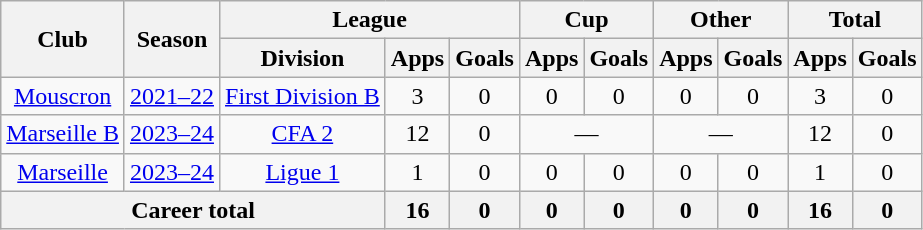<table class="wikitable" style="text-align:center">
<tr>
<th rowspan="2">Club</th>
<th rowspan="2">Season</th>
<th colspan="3">League</th>
<th colspan="2">Cup</th>
<th colspan="2">Other</th>
<th colspan="2">Total</th>
</tr>
<tr>
<th>Division</th>
<th>Apps</th>
<th>Goals</th>
<th>Apps</th>
<th>Goals</th>
<th>Apps</th>
<th>Goals</th>
<th>Apps</th>
<th>Goals</th>
</tr>
<tr>
<td><a href='#'>Mouscron</a></td>
<td><a href='#'>2021–22</a></td>
<td><a href='#'>First Division B</a></td>
<td>3</td>
<td>0</td>
<td>0</td>
<td>0</td>
<td>0</td>
<td>0</td>
<td>3</td>
<td>0</td>
</tr>
<tr>
<td><a href='#'>Marseille B</a></td>
<td><a href='#'>2023–24</a></td>
<td><a href='#'>CFA 2</a></td>
<td>12</td>
<td>0</td>
<td colspan="2">—</td>
<td colspan="2">—</td>
<td>12</td>
<td>0</td>
</tr>
<tr>
<td><a href='#'>Marseille</a></td>
<td><a href='#'>2023–24</a></td>
<td><a href='#'>Ligue 1</a></td>
<td>1</td>
<td>0</td>
<td>0</td>
<td>0</td>
<td>0</td>
<td>0</td>
<td>1</td>
<td>0</td>
</tr>
<tr>
<th colspan="3">Career total</th>
<th>16</th>
<th>0</th>
<th>0</th>
<th>0</th>
<th>0</th>
<th>0</th>
<th>16</th>
<th>0</th>
</tr>
</table>
